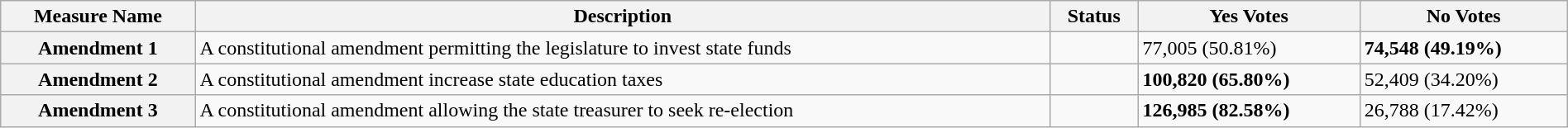<table class="wikitable sortable plainrowheaders" style="width:100%">
<tr>
<th scope="col">Measure Name</th>
<th scope="col">Description</th>
<th scope="col">Status</th>
<th scope="col">Yes Votes</th>
<th scope="col">No Votes</th>
</tr>
<tr>
<th scope=row>Amendment 1</th>
<td>A constitutional amendment permitting the legislature to invest state funds</td>
<td></td>
<td>77,005 (50.81%)</td>
<td><strong>74,548 (49.19%)</strong></td>
</tr>
<tr>
<th scope=row>Amendment 2</th>
<td>A constitutional amendment increase state education taxes</td>
<td></td>
<td><strong>100,820 (65.80%)</strong></td>
<td>52,409 (34.20%)</td>
</tr>
<tr>
<th scope=row>Amendment 3</th>
<td>A constitutional amendment allowing the state treasurer to seek re-election</td>
<td></td>
<td><strong>126,985 (82.58%)</strong></td>
<td>26,788 (17.42%)</td>
</tr>
</table>
